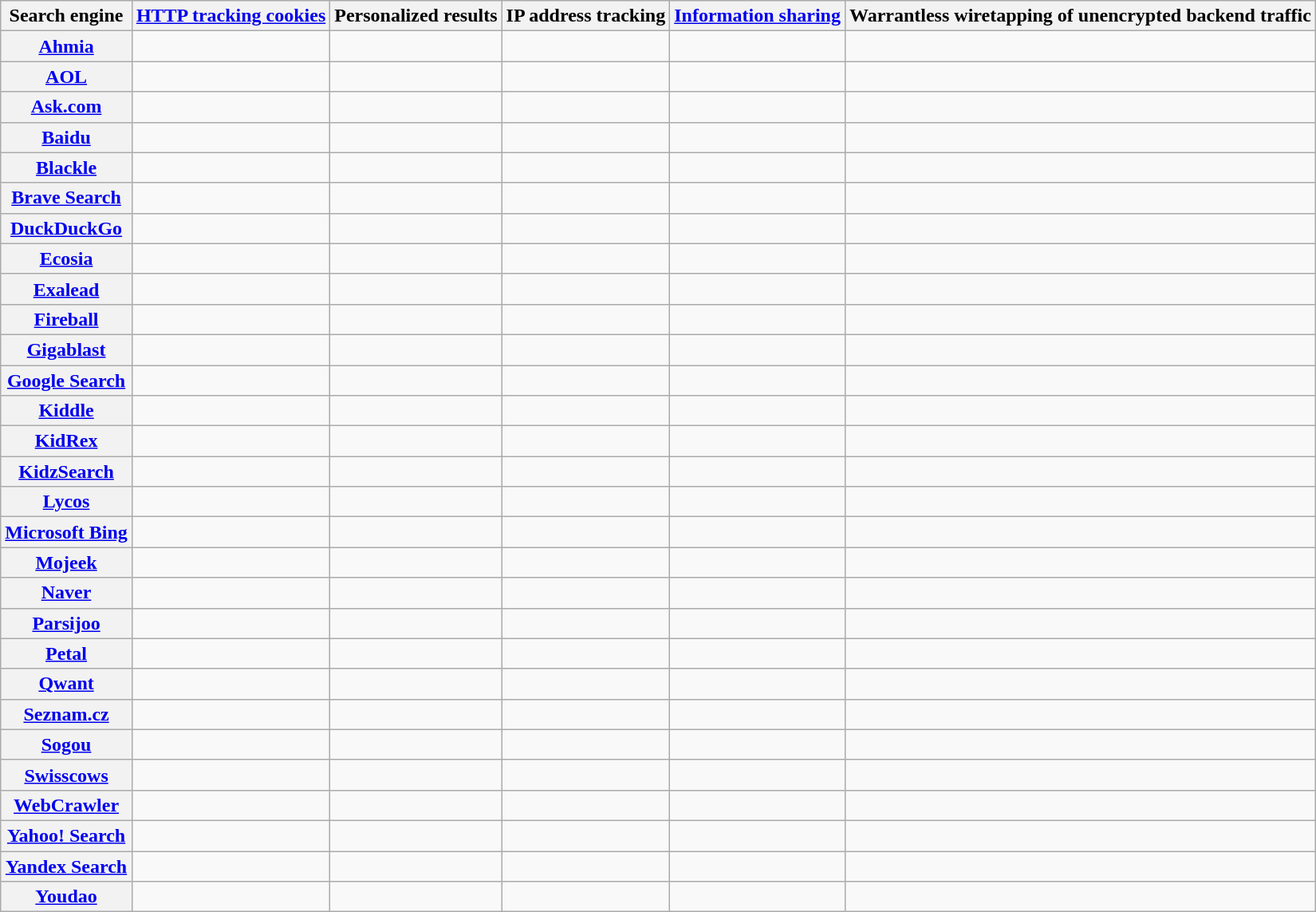<table class="wikitable sortable">
<tr>
<th>Search engine</th>
<th><a href='#'>HTTP tracking cookies</a></th>
<th>Personalized results</th>
<th>IP address tracking</th>
<th><a href='#'>Information sharing</a></th>
<th>Warrantless wiretapping of unencrypted backend traffic</th>
</tr>
<tr>
<th><a href='#'>Ahmia</a></th>
<td></td>
<td></td>
<td></td>
<td></td>
<td></td>
</tr>
<tr>
<th><a href='#'>AOL</a></th>
<td></td>
<td></td>
<td></td>
<td></td>
<td></td>
</tr>
<tr>
<th><a href='#'>Ask.com</a></th>
<td></td>
<td></td>
<td></td>
<td></td>
<td></td>
</tr>
<tr>
<th><a href='#'>Baidu</a></th>
<td></td>
<td></td>
<td></td>
<td></td>
<td></td>
</tr>
<tr>
<th><a href='#'>Blackle</a></th>
<td></td>
<td></td>
<td></td>
<td></td>
<td></td>
</tr>
<tr>
<th><a href='#'>Brave Search</a></th>
<td></td>
<td></td>
<td></td>
<td></td>
<td></td>
</tr>
<tr>
<th><a href='#'>DuckDuckGo</a></th>
<td></td>
<td></td>
<td></td>
<td> </td>
<td></td>
</tr>
<tr>
<th><a href='#'>Ecosia</a></th>
<td></td>
<td></td>
<td></td>
<td></td>
<td></td>
</tr>
<tr>
<th><a href='#'>Exalead</a></th>
<td></td>
<td></td>
<td></td>
<td></td>
<td></td>
</tr>
<tr>
<th><a href='#'>Fireball</a></th>
<td></td>
<td></td>
<td></td>
<td></td>
<td></td>
</tr>
<tr>
<th><a href='#'>Gigablast</a></th>
<td></td>
<td></td>
<td></td>
<td></td>
<td></td>
</tr>
<tr>
<th><a href='#'>Google Search</a></th>
<td></td>
<td></td>
<td></td>
<td></td>
<td></td>
</tr>
<tr>
<th><a href='#'>Kiddle</a></th>
<td></td>
<td></td>
<td></td>
<td></td>
<td></td>
</tr>
<tr>
<th><a href='#'>KidRex</a></th>
<td></td>
<td></td>
<td></td>
<td></td>
<td></td>
</tr>
<tr>
<th><a href='#'>KidzSearch</a></th>
<td></td>
<td></td>
<td></td>
<td></td>
<td></td>
</tr>
<tr>
<th><a href='#'>Lycos</a></th>
<td></td>
<td></td>
<td></td>
<td></td>
<td></td>
</tr>
<tr>
<th><a href='#'>Microsoft Bing</a></th>
<td></td>
<td></td>
<td></td>
<td></td>
<td></td>
</tr>
<tr>
<th><a href='#'>Mojeek</a></th>
<td></td>
<td></td>
<td></td>
<td></td>
<td></td>
</tr>
<tr>
<th><a href='#'>Naver</a></th>
<td></td>
<td></td>
<td></td>
<td></td>
<td></td>
</tr>
<tr>
<th><a href='#'>Parsijoo</a></th>
<td></td>
<td></td>
<td></td>
<td></td>
<td></td>
</tr>
<tr>
<th><a href='#'>Petal</a></th>
<td></td>
<td></td>
<td></td>
<td></td>
<td></td>
</tr>
<tr>
<th><a href='#'>Qwant</a></th>
<td></td>
<td></td>
<td></td>
<td></td>
<td></td>
</tr>
<tr>
<th><a href='#'>Seznam.cz</a></th>
<td></td>
<td></td>
<td></td>
<td></td>
<td></td>
</tr>
<tr>
<th><a href='#'>Sogou</a></th>
<td></td>
<td></td>
<td></td>
<td></td>
<td></td>
</tr>
<tr>
<th><a href='#'>Swisscows</a></th>
<td></td>
<td></td>
<td></td>
<td></td>
<td></td>
</tr>
<tr>
<th><a href='#'>WebCrawler</a></th>
<td></td>
<td></td>
<td></td>
<td></td>
<td></td>
</tr>
<tr>
<th><a href='#'>Yahoo! Search</a></th>
<td></td>
<td></td>
<td></td>
<td></td>
<td></td>
</tr>
<tr>
<th><a href='#'>Yandex Search</a></th>
<td></td>
<td></td>
<td></td>
<td></td>
<td></td>
</tr>
<tr>
<th><a href='#'>Youdao</a></th>
<td></td>
<td></td>
<td></td>
<td></td>
<td></td>
</tr>
</table>
